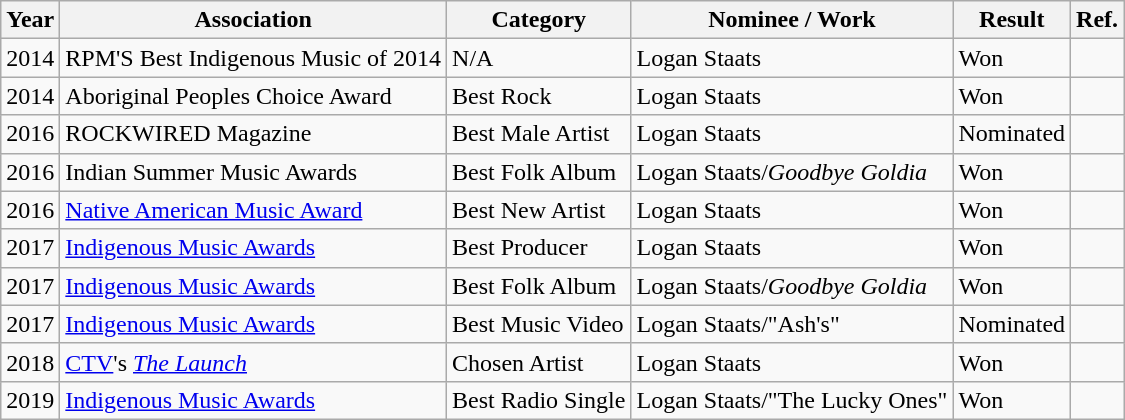<table class="wikitable">
<tr>
<th>Year</th>
<th>Association</th>
<th>Category</th>
<th>Nominee / Work</th>
<th>Result</th>
<th>Ref.</th>
</tr>
<tr>
<td>2014</td>
<td>RPM'S Best Indigenous Music of 2014</td>
<td>N/A</td>
<td>Logan Staats</td>
<td>Won</td>
<td></td>
</tr>
<tr>
<td>2014</td>
<td>Aboriginal Peoples Choice Award</td>
<td>Best Rock</td>
<td>Logan Staats</td>
<td>Won</td>
<td></td>
</tr>
<tr>
<td>2016</td>
<td>ROCKWIRED Magazine</td>
<td>Best Male Artist</td>
<td>Logan Staats</td>
<td>Nominated</td>
<td></td>
</tr>
<tr>
<td>2016</td>
<td>Indian Summer Music Awards</td>
<td>Best Folk Album</td>
<td>Logan Staats/<em>Goodbye Goldia</em></td>
<td>Won</td>
<td></td>
</tr>
<tr>
<td>2016</td>
<td><a href='#'>Native American Music Award</a></td>
<td>Best New Artist</td>
<td>Logan Staats</td>
<td>Won</td>
<td></td>
</tr>
<tr>
<td>2017</td>
<td><a href='#'>Indigenous Music Awards</a></td>
<td>Best Producer</td>
<td>Logan Staats</td>
<td>Won</td>
<td></td>
</tr>
<tr>
<td>2017</td>
<td><a href='#'>Indigenous Music Awards</a></td>
<td>Best Folk Album</td>
<td>Logan Staats/<em>Goodbye Goldia</em></td>
<td>Won</td>
<td></td>
</tr>
<tr>
<td>2017</td>
<td><a href='#'>Indigenous Music Awards</a></td>
<td>Best Music Video</td>
<td>Logan Staats/"Ash's"</td>
<td>Nominated</td>
<td></td>
</tr>
<tr>
<td>2018</td>
<td><a href='#'>CTV</a>'s <em><a href='#'>The Launch</a></em></td>
<td>Chosen Artist</td>
<td>Logan Staats</td>
<td>Won</td>
<td></td>
</tr>
<tr>
<td>2019</td>
<td><a href='#'>Indigenous Music Awards</a></td>
<td>Best Radio Single</td>
<td>Logan Staats/"The Lucky Ones"</td>
<td>Won</td>
<td></td>
</tr>
</table>
